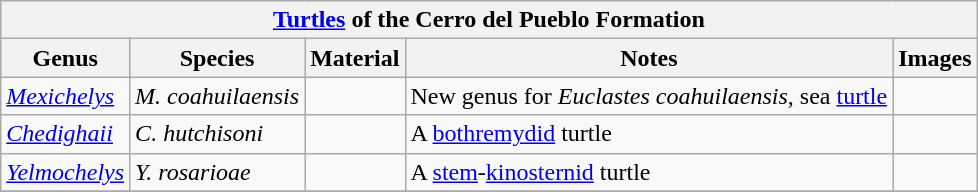<table class="wikitable" align="center">
<tr>
<th colspan="7" align="center"><strong><a href='#'>Turtles</a> of the Cerro del Pueblo Formation</strong></th>
</tr>
<tr>
<th>Genus</th>
<th><strong>Species</strong></th>
<th><strong>Material</strong></th>
<th>Notes</th>
<th>Images</th>
</tr>
<tr>
<td><em><a href='#'>Mexichelys</a></em></td>
<td><em>M. coahuilaensis</em></td>
<td></td>
<td>New genus for <em>Euclastes coahuilaensis</em>, sea <a href='#'>turtle</a></td>
<td></td>
</tr>
<tr>
<td><em><a href='#'>Chedighaii</a></em></td>
<td><em>C. hutchisoni</em></td>
<td></td>
<td>A <a href='#'>bothremydid</a> turtle</td>
<td></td>
</tr>
<tr>
<td><em><a href='#'>Yelmochelys</a></em></td>
<td><em>Y. rosarioae</em></td>
<td></td>
<td>A <a href='#'>stem</a>-<a href='#'>kinosternid</a> turtle</td>
<td></td>
</tr>
<tr>
</tr>
</table>
